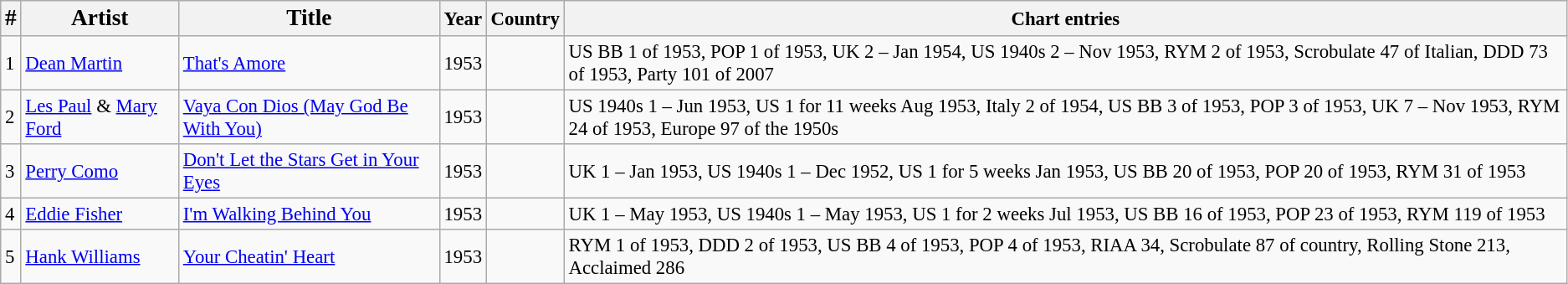<table class="wikitable" style="font-size:95%;">
<tr>
<th><big>#</big></th>
<th><big>Artist</big></th>
<th><big>Title</big></th>
<th>Year</th>
<th>Country</th>
<th>Chart entries</th>
</tr>
<tr>
<td>1</td>
<td><a href='#'>Dean Martin</a></td>
<td><a href='#'>That's Amore</a></td>
<td>1953</td>
<td></td>
<td>US BB 1 of 1953, POP 1 of 1953, UK 2 – Jan 1954, US 1940s 2 – Nov 1953, RYM 2 of 1953, Scrobulate 47 of Italian, DDD 73 of 1953, Party 101 of 2007</td>
</tr>
<tr>
<td>2</td>
<td><a href='#'>Les Paul</a> & <a href='#'>Mary Ford</a></td>
<td><a href='#'>Vaya Con Dios (May God Be With You)</a></td>
<td>1953</td>
<td></td>
<td>US 1940s 1 – Jun 1953, US 1 for 11 weeks Aug 1953, Italy 2 of 1954, US BB 3 of 1953, POP 3 of 1953, UK 7 – Nov 1953, RYM 24 of 1953, Europe 97 of the 1950s</td>
</tr>
<tr>
<td>3</td>
<td><a href='#'>Perry Como</a></td>
<td><a href='#'>Don't Let the Stars Get in Your Eyes</a></td>
<td>1953</td>
<td></td>
<td>UK 1 – Jan 1953, US 1940s 1 – Dec 1952, US 1 for 5 weeks Jan 1953, US BB 20 of 1953, POP 20 of 1953, RYM 31 of 1953</td>
</tr>
<tr>
<td>4</td>
<td><a href='#'>Eddie Fisher</a></td>
<td><a href='#'>I'm Walking Behind You</a></td>
<td>1953</td>
<td></td>
<td>UK 1 – May 1953, US 1940s 1 – May 1953, US 1 for 2 weeks Jul 1953, US BB 16 of 1953, POP 23 of 1953, RYM 119 of 1953</td>
</tr>
<tr>
<td>5</td>
<td><a href='#'>Hank Williams</a></td>
<td><a href='#'>Your Cheatin' Heart</a></td>
<td>1953</td>
<td></td>
<td>RYM 1 of 1953, DDD 2 of 1953, US BB 4 of 1953, POP 4 of 1953, RIAA 34, Scrobulate 87 of country, Rolling Stone 213, Acclaimed 286</td>
</tr>
</table>
